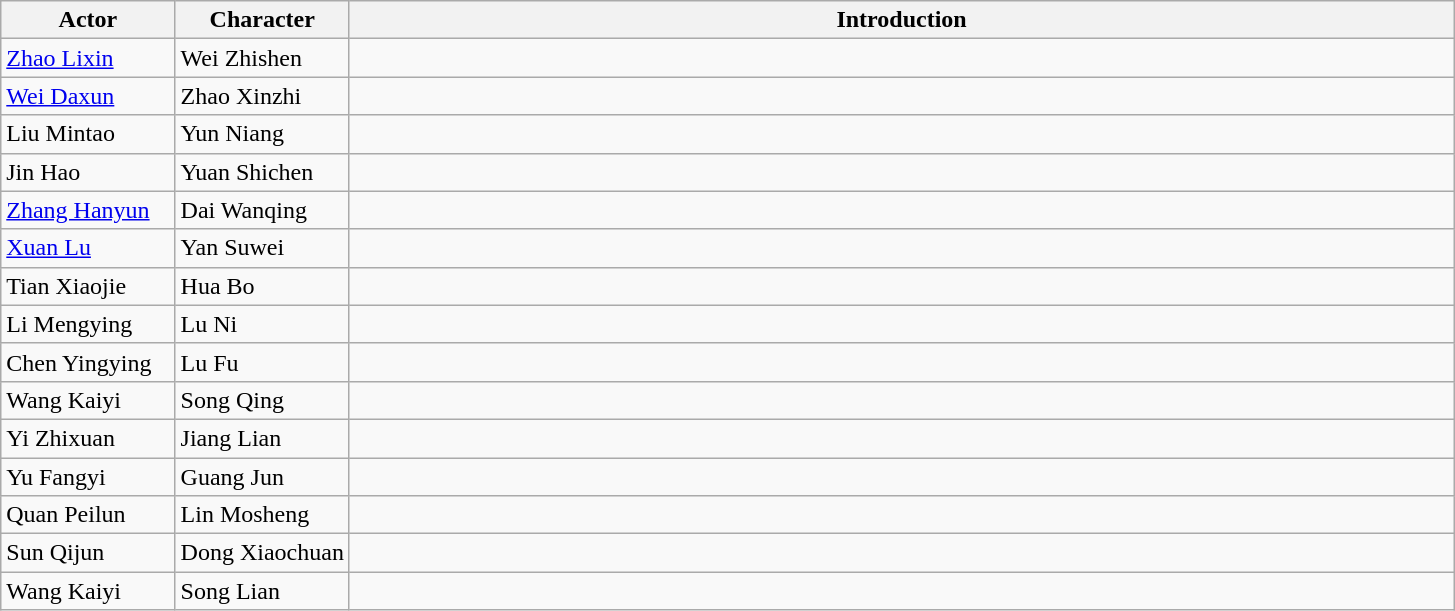<table class="wikitable">
<tr>
<th style="width:12%">Actor</th>
<th style="width:12%">Character</th>
<th>Introduction</th>
</tr>
<tr>
<td><a href='#'>Zhao Lixin</a></td>
<td>Wei Zhishen</td>
<td></td>
</tr>
<tr>
<td><a href='#'>Wei Daxun</a></td>
<td>Zhao Xinzhi</td>
<td></td>
</tr>
<tr>
<td>Liu Mintao</td>
<td>Yun Niang</td>
<td></td>
</tr>
<tr>
<td>Jin Hao</td>
<td>Yuan Shichen</td>
<td></td>
</tr>
<tr>
<td><a href='#'>Zhang Hanyun</a></td>
<td>Dai Wanqing</td>
<td></td>
</tr>
<tr>
<td><a href='#'>Xuan Lu</a></td>
<td>Yan Suwei</td>
<td></td>
</tr>
<tr>
<td>Tian Xiaojie</td>
<td>Hua Bo</td>
<td></td>
</tr>
<tr>
<td>Li Mengying</td>
<td>Lu Ni</td>
<td></td>
</tr>
<tr>
<td>Chen Yingying</td>
<td>Lu Fu</td>
<td></td>
</tr>
<tr>
<td>Wang Kaiyi</td>
<td>Song Qing</td>
<td></td>
</tr>
<tr>
<td>Yi Zhixuan</td>
<td>Jiang Lian</td>
<td></td>
</tr>
<tr>
<td>Yu Fangyi</td>
<td>Guang Jun</td>
<td></td>
</tr>
<tr>
<td>Quan Peilun</td>
<td>Lin Mosheng</td>
<td></td>
</tr>
<tr>
<td>Sun Qijun</td>
<td>Dong Xiaochuan</td>
<td></td>
</tr>
<tr>
<td>Wang Kaiyi</td>
<td>Song Lian</td>
<td></td>
</tr>
</table>
